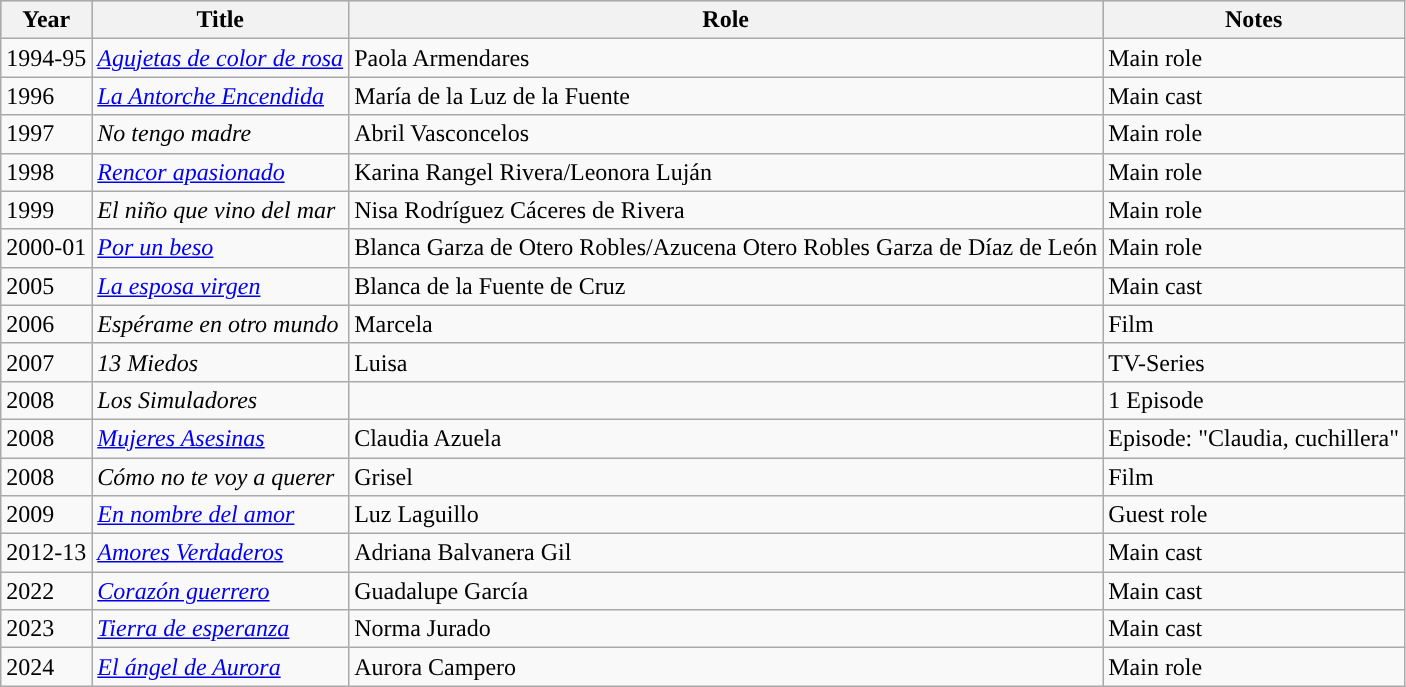<table class="wikitable">
<tr style="background:#b0c4de;">
<th>Year</th>
<th>Title</th>
<th>Role</th>
<th>Notes</th>
</tr>
<tr>
<td>1994-95</td>
<td><em><a href='#'>Agujetas de color de rosa</a></em></td>
<td>Paola Armendares</td>
<td>Main role</td>
</tr>
<tr>
<td>1996</td>
<td><em><a href='#'>La Antorche Encendida</a></em></td>
<td>María de la Luz de la Fuente</td>
<td>Main cast</td>
</tr>
<tr>
<td>1997</td>
<td><em>No tengo madre</em></td>
<td>Abril Vasconcelos</td>
<td>Main role</td>
</tr>
<tr>
<td>1998</td>
<td><em><a href='#'>Rencor apasionado</a></em></td>
<td>Karina Rangel Rivera/Leonora Luján</td>
<td>Main role</td>
</tr>
<tr>
<td>1999</td>
<td><em> El niño que vino del mar</em></td>
<td>Nisa Rodríguez Cáceres de Rivera</td>
<td>Main role</td>
</tr>
<tr>
<td>2000-01</td>
<td><em><a href='#'>Por un beso</a></em></td>
<td>Blanca Garza de Otero Robles/Azucena Otero Robles Garza de Díaz de León</td>
<td>Main role</td>
</tr>
<tr>
<td>2005</td>
<td><em><a href='#'>La esposa virgen</a></em></td>
<td>Blanca de la Fuente de Cruz</td>
<td>Main cast</td>
</tr>
<tr>
<td>2006</td>
<td><em>Espérame en otro mundo</em></td>
<td>Marcela</td>
<td>Film</td>
</tr>
<tr>
<td>2007</td>
<td><em>13 Miedos</em></td>
<td>Luisa</td>
<td>TV-Series</td>
</tr>
<tr>
<td>2008</td>
<td><em>Los Simuladores</em></td>
<td></td>
<td>1 Episode</td>
</tr>
<tr>
<td>2008</td>
<td><em><a href='#'>Mujeres Asesinas</a></em></td>
<td>Claudia Azuela</td>
<td>Episode: "Claudia, cuchillera"</td>
</tr>
<tr>
<td>2008</td>
<td><em>Cómo no te voy a querer</em></td>
<td>Grisel</td>
<td>Film</td>
</tr>
<tr>
<td>2009</td>
<td><em><a href='#'>En nombre del amor</a></em></td>
<td>Luz Laguillo</td>
<td>Guest role</td>
</tr>
<tr>
<td>2012-13</td>
<td><em><a href='#'>Amores Verdaderos</a></em></td>
<td>Adriana Balvanera Gil</td>
<td>Main cast</td>
</tr>
<tr>
<td>2022</td>
<td><em><a href='#'>Corazón guerrero</a></em></td>
<td>Guadalupe García</td>
<td>Main cast</td>
</tr>
<tr>
<td>2023</td>
<td><em><a href='#'>Tierra de esperanza</a></em></td>
<td>Norma Jurado</td>
<td>Main cast</td>
</tr>
<tr>
<td>2024</td>
<td><em><a href='#'>El ángel de Aurora</a></em></td>
<td>Aurora Campero</td>
<td>Main role</td>
</tr>
</table>
